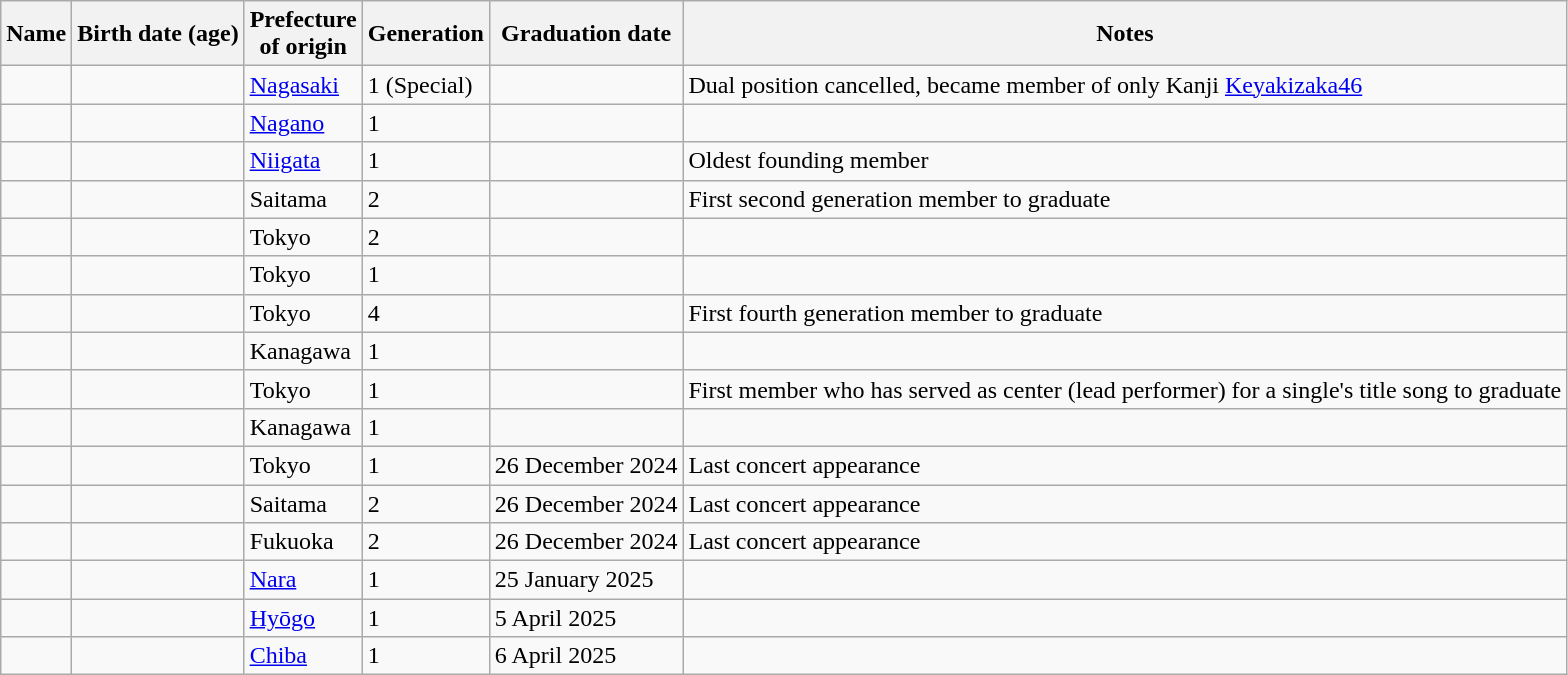<table class="wikitable sortable">
<tr>
<th>Name</th>
<th>Birth date (age)</th>
<th>Prefecture<br>of origin</th>
<th>Generation</th>
<th>Graduation date</th>
<th>Notes</th>
</tr>
<tr>
<td></td>
<td></td>
<td><a href='#'>Nagasaki</a></td>
<td>1 (Special)</td>
<td></td>
<td>Dual position cancelled, became member of only Kanji <a href='#'>Keyakizaka46</a></td>
</tr>
<tr>
<td></td>
<td></td>
<td><a href='#'>Nagano</a></td>
<td>1</td>
<td></td>
<td></td>
</tr>
<tr>
<td></td>
<td></td>
<td><a href='#'>Niigata</a></td>
<td>1</td>
<td></td>
<td>Oldest founding member</td>
</tr>
<tr>
<td></td>
<td></td>
<td>Saitama</td>
<td>2</td>
<td></td>
<td>First second generation member to graduate</td>
</tr>
<tr>
<td></td>
<td></td>
<td>Tokyo</td>
<td>2</td>
<td></td>
<td></td>
</tr>
<tr>
<td></td>
<td></td>
<td>Tokyo</td>
<td>1</td>
<td></td>
<td></td>
</tr>
<tr>
<td></td>
<td></td>
<td>Tokyo</td>
<td>4</td>
<td></td>
<td>First fourth generation member to graduate</td>
</tr>
<tr>
<td></td>
<td></td>
<td>Kanagawa</td>
<td>1</td>
<td></td>
<td></td>
</tr>
<tr>
<td></td>
<td></td>
<td>Tokyo</td>
<td>1</td>
<td></td>
<td>First member who has served as center (lead performer) for a single's title song to graduate</td>
</tr>
<tr>
<td></td>
<td></td>
<td>Kanagawa</td>
<td>1</td>
<td></td>
<td></td>
</tr>
<tr>
<td></td>
<td></td>
<td>Tokyo</td>
<td>1</td>
<td>26 December 2024</td>
<td>Last concert appearance</td>
</tr>
<tr>
<td></td>
<td></td>
<td>Saitama</td>
<td>2</td>
<td>26 December 2024</td>
<td>Last concert appearance</td>
</tr>
<tr>
<td></td>
<td></td>
<td>Fukuoka</td>
<td>2</td>
<td>26 December 2024</td>
<td>Last concert appearance</td>
</tr>
<tr>
<td></td>
<td></td>
<td><a href='#'>Nara</a></td>
<td>1</td>
<td>25 January 2025</td>
<td></td>
</tr>
<tr>
<td></td>
<td></td>
<td><a href='#'>Hyōgo</a></td>
<td>1</td>
<td>5 April 2025</td>
<td></td>
</tr>
<tr>
<td></td>
<td></td>
<td><a href='#'>Chiba</a></td>
<td>1</td>
<td>6 April 2025</td>
<td></td>
</tr>
</table>
